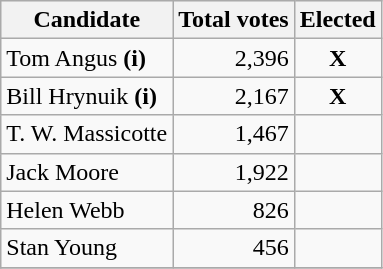<table class="wikitable">
<tr bgcolor="#EEEEEE">
<th align="left">Candidate</th>
<th align="right">Total votes</th>
<th align="right">Elected</th>
</tr>
<tr>
<td align="left">Tom Angus <strong>(i)</strong></td>
<td align="right">2,396</td>
<td align="center"><strong>X</strong></td>
</tr>
<tr>
<td align="left">Bill Hrynuik <strong>(i)</strong></td>
<td align="right">2,167</td>
<td align="center"><strong>X</strong></td>
</tr>
<tr>
<td align="left">T. W. Massicotte</td>
<td align="right">1,467</td>
<td align="right"></td>
</tr>
<tr>
<td align="left">Jack Moore</td>
<td align="right">1,922</td>
<td align="right"></td>
</tr>
<tr>
<td align="left">Helen Webb</td>
<td align="right">826</td>
<td align="right"></td>
</tr>
<tr>
<td align="left">Stan Young</td>
<td align="right">456</td>
<td align="right"></td>
</tr>
<tr>
</tr>
</table>
